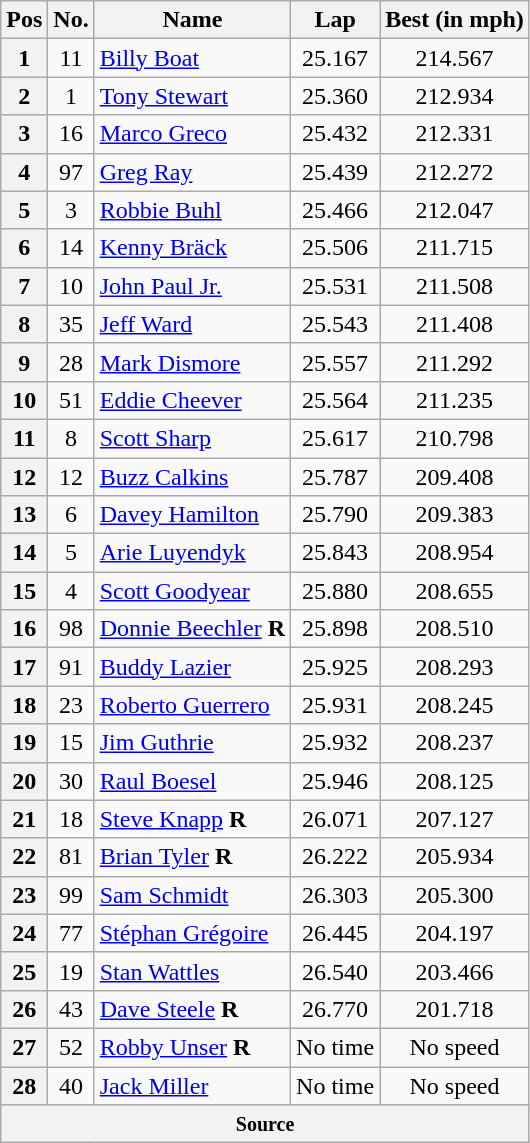<table class="wikitable sortable" "style=fontsize=95%">
<tr>
<th>Pos</th>
<th>No.</th>
<th>Name</th>
<th>Lap</th>
<th>Best (in mph)</th>
</tr>
<tr>
<th scope="row">1</th>
<td align=center>11</td>
<td> <a href='#'>Billy Boat</a></td>
<td align="center">25.167</td>
<td align="center">214.567</td>
</tr>
<tr>
<th scope="row">2</th>
<td align=center>1</td>
<td> <a href='#'>Tony Stewart</a></td>
<td align="center">25.360</td>
<td align="center">212.934</td>
</tr>
<tr>
<th scope="row">3</th>
<td align=center>16</td>
<td> <a href='#'>Marco Greco</a></td>
<td align="center">25.432</td>
<td align="center">212.331</td>
</tr>
<tr>
<th scope="row">4</th>
<td align=center>97</td>
<td> <a href='#'>Greg Ray</a></td>
<td align="center">25.439</td>
<td align="center">212.272</td>
</tr>
<tr>
<th scope="row">5</th>
<td align=center>3</td>
<td> <a href='#'>Robbie Buhl</a></td>
<td align="center">25.466</td>
<td align="center">212.047</td>
</tr>
<tr>
<th scope="row">6</th>
<td align=center>14</td>
<td> <a href='#'>Kenny Bräck</a></td>
<td align="center">25.506</td>
<td align="center">211.715</td>
</tr>
<tr>
<th scope="row">7</th>
<td align=center>10</td>
<td> <a href='#'>John Paul Jr.</a></td>
<td align="center">25.531</td>
<td align="center">211.508</td>
</tr>
<tr>
<th scope="row">8</th>
<td align=center>35</td>
<td> <a href='#'>Jeff Ward</a></td>
<td align="center">25.543</td>
<td align="center">211.408</td>
</tr>
<tr>
<th scope="row">9</th>
<td align=center>28</td>
<td> <a href='#'>Mark Dismore</a></td>
<td align="center">25.557</td>
<td align="center">211.292</td>
</tr>
<tr>
<th scope="row">10</th>
<td align=center>51</td>
<td> <a href='#'>Eddie Cheever</a></td>
<td align="center">25.564</td>
<td align="center">211.235</td>
</tr>
<tr>
<th scope="row">11</th>
<td align=center>8</td>
<td> <a href='#'>Scott Sharp</a></td>
<td align="center">25.617</td>
<td align="center">210.798</td>
</tr>
<tr>
<th scope="row">12</th>
<td align=center>12</td>
<td> <a href='#'>Buzz Calkins</a></td>
<td align="center">25.787</td>
<td align="center">209.408</td>
</tr>
<tr>
<th scope="row">13</th>
<td align=center>6</td>
<td> <a href='#'>Davey Hamilton</a></td>
<td align="center">25.790</td>
<td align="center">209.383</td>
</tr>
<tr>
<th scope="row">14</th>
<td align=center>5</td>
<td> <a href='#'>Arie Luyendyk</a></td>
<td align="center">25.843</td>
<td align="center">208.954</td>
</tr>
<tr>
<th scope="row">15</th>
<td align=center>4</td>
<td> <a href='#'>Scott Goodyear</a></td>
<td align="center">25.880</td>
<td align="center">208.655</td>
</tr>
<tr>
<th scope="row">16</th>
<td align=center>98</td>
<td> <a href='#'>Donnie Beechler</a> <strong><span>R</span></strong></td>
<td align="center">25.898</td>
<td align="center">208.510</td>
</tr>
<tr>
<th scope="row">17</th>
<td align=center>91</td>
<td> <a href='#'>Buddy Lazier</a></td>
<td align="center">25.925</td>
<td align="center">208.293</td>
</tr>
<tr>
<th scope="row">18</th>
<td align=center>23</td>
<td> <a href='#'>Roberto Guerrero</a></td>
<td align="center">25.931</td>
<td align="center">208.245</td>
</tr>
<tr>
<th scope="row">19</th>
<td align=center>15</td>
<td> <a href='#'>Jim Guthrie</a></td>
<td align="center">25.932</td>
<td align="center">208.237</td>
</tr>
<tr>
<th scope="row">20</th>
<td align=center>30</td>
<td> <a href='#'>Raul Boesel</a></td>
<td align="center">25.946</td>
<td align="center">208.125</td>
</tr>
<tr>
<th scope="row">21</th>
<td align=center>18</td>
<td> <a href='#'>Steve Knapp</a> <strong><span>R</span></strong></td>
<td align="center">26.071</td>
<td align="center">207.127</td>
</tr>
<tr>
<th scope="row">22</th>
<td align=center>81</td>
<td> <a href='#'>Brian Tyler</a> <strong><span>R</span></strong></td>
<td align="center">26.222</td>
<td align="center">205.934</td>
</tr>
<tr>
<th scope="row">23</th>
<td align=center>99</td>
<td> <a href='#'>Sam Schmidt</a></td>
<td align="center">26.303</td>
<td align="center">205.300</td>
</tr>
<tr>
<th scope="row">24</th>
<td align=center>77</td>
<td> <a href='#'>Stéphan Grégoire</a></td>
<td align="center">26.445</td>
<td align="center">204.197</td>
</tr>
<tr>
<th scope="row">25</th>
<td align=center>19</td>
<td> <a href='#'>Stan Wattles</a></td>
<td align="center">26.540</td>
<td align="center">203.466</td>
</tr>
<tr>
<th scope="row">26</th>
<td align=center>43</td>
<td> <a href='#'>Dave Steele</a> <strong><span>R</span></strong></td>
<td align="center">26.770</td>
<td align="center">201.718</td>
</tr>
<tr>
<th scope="row">27</th>
<td align=center>52</td>
<td> <a href='#'>Robby Unser</a> <strong><span>R</span></strong></td>
<td align="center">No time</td>
<td align="center">No speed</td>
</tr>
<tr>
<th scope="row">28</th>
<td align=center>40</td>
<td> <a href='#'>Jack Miller</a></td>
<td align="center">No time</td>
<td align="center">No speed</td>
</tr>
<tr>
<th colspan=5 align=center><small>Source</small></th>
</tr>
</table>
